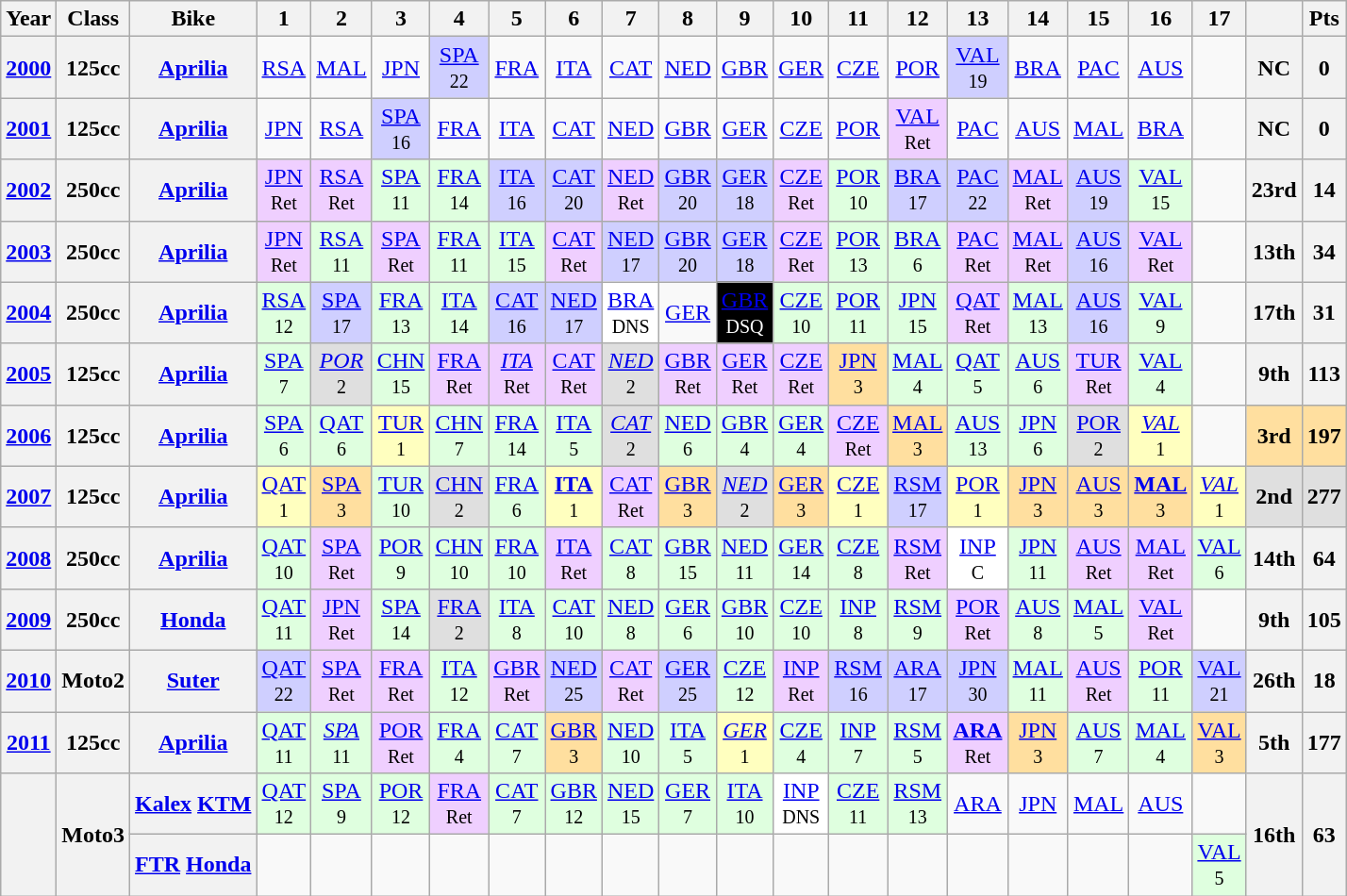<table class="wikitable" style="text-align:center">
<tr>
<th>Year</th>
<th>Class</th>
<th>Bike</th>
<th>1</th>
<th>2</th>
<th>3</th>
<th>4</th>
<th>5</th>
<th>6</th>
<th>7</th>
<th>8</th>
<th>9</th>
<th>10</th>
<th>11</th>
<th>12</th>
<th>13</th>
<th>14</th>
<th>15</th>
<th>16</th>
<th>17</th>
<th></th>
<th>Pts</th>
</tr>
<tr>
<th align="left"><a href='#'>2000</a></th>
<th align="left">125cc</th>
<th align="left"><a href='#'>Aprilia</a></th>
<td><a href='#'>RSA</a></td>
<td><a href='#'>MAL</a></td>
<td><a href='#'>JPN</a></td>
<td style="background:#cfcfff;"><a href='#'>SPA</a><br><small>22</small></td>
<td><a href='#'>FRA</a></td>
<td><a href='#'>ITA</a></td>
<td><a href='#'>CAT</a></td>
<td><a href='#'>NED</a></td>
<td><a href='#'>GBR</a></td>
<td><a href='#'>GER</a></td>
<td><a href='#'>CZE</a></td>
<td><a href='#'>POR</a></td>
<td style="background:#cfcfff;"><a href='#'>VAL</a><br><small>19</small></td>
<td><a href='#'>BRA</a></td>
<td><a href='#'>PAC</a></td>
<td><a href='#'>AUS</a></td>
<td></td>
<th>NC</th>
<th>0</th>
</tr>
<tr>
<th align="left"><a href='#'>2001</a></th>
<th align="left">125cc</th>
<th align="left"><a href='#'>Aprilia</a></th>
<td><a href='#'>JPN</a></td>
<td><a href='#'>RSA</a></td>
<td style="background:#cfcfff;"><a href='#'>SPA</a><br><small>16</small></td>
<td><a href='#'>FRA</a></td>
<td><a href='#'>ITA</a></td>
<td><a href='#'>CAT</a></td>
<td><a href='#'>NED</a></td>
<td><a href='#'>GBR</a></td>
<td><a href='#'>GER</a></td>
<td><a href='#'>CZE</a></td>
<td><a href='#'>POR</a></td>
<td style="background:#EFCFFF;"><a href='#'>VAL</a><br><small>Ret</small></td>
<td><a href='#'>PAC</a></td>
<td><a href='#'>AUS</a></td>
<td><a href='#'>MAL</a></td>
<td><a href='#'>BRA</a></td>
<td></td>
<th>NC</th>
<th>0</th>
</tr>
<tr>
<th align="left"><a href='#'>2002</a></th>
<th align="left">250cc</th>
<th align="left"><a href='#'>Aprilia</a></th>
<td style="background:#EFCFFF;"><a href='#'>JPN</a><br><small>Ret</small></td>
<td style="background:#EFCFFF;"><a href='#'>RSA</a><br><small>Ret</small></td>
<td style="background:#DFFFDF;"><a href='#'>SPA</a><br><small>11</small></td>
<td style="background:#DFFFDF;"><a href='#'>FRA</a><br><small>14</small></td>
<td style="background:#cfcfff;"><a href='#'>ITA</a><br><small>16</small></td>
<td style="background:#cfcfff;"><a href='#'>CAT</a><br><small>20</small></td>
<td style="background:#EFCFFF;"><a href='#'>NED</a><br><small>Ret</small></td>
<td style="background:#cfcfff;"><a href='#'>GBR</a><br><small>20</small></td>
<td style="background:#cfcfff;"><a href='#'>GER</a><br><small>18</small></td>
<td style="background:#EFCFFF;"><a href='#'>CZE</a><br><small>Ret</small></td>
<td style="background:#DFFFDF;"><a href='#'>POR</a><br><small>10</small></td>
<td style="background:#cfcfff;"><a href='#'>BRA</a><br><small>17</small></td>
<td style="background:#cfcfff;"><a href='#'>PAC</a><br><small>22</small></td>
<td style="background:#EFCFFF;"><a href='#'>MAL</a><br><small>Ret</small></td>
<td style="background:#cfcfff;"><a href='#'>AUS</a><br><small>19</small></td>
<td style="background:#DFFFDF;"><a href='#'>VAL</a><br><small>15</small></td>
<td></td>
<th>23rd</th>
<th>14</th>
</tr>
<tr>
<th align="left"><a href='#'>2003</a></th>
<th align="left">250cc</th>
<th align="left"><a href='#'>Aprilia</a></th>
<td style="background:#EFCFFF;"><a href='#'>JPN</a><br><small>Ret</small></td>
<td style="background:#DFFFDF;"><a href='#'>RSA</a><br><small>11</small></td>
<td style="background:#EFCFFF;"><a href='#'>SPA</a><br><small>Ret</small></td>
<td style="background:#DFFFDF;"><a href='#'>FRA</a><br><small>11</small></td>
<td style="background:#DFFFDF;"><a href='#'>ITA</a><br><small>15</small></td>
<td style="background:#EFCFFF;"><a href='#'>CAT</a><br><small>Ret</small></td>
<td style="background:#cfcfff;"><a href='#'>NED</a><br><small>17</small></td>
<td style="background:#cfcfff;"><a href='#'>GBR</a><br><small>20</small></td>
<td style="background:#cfcfff;"><a href='#'>GER</a><br><small>18</small></td>
<td style="background:#EFCFFF;"><a href='#'>CZE</a><br><small>Ret</small></td>
<td style="background:#DFFFDF;"><a href='#'>POR</a><br><small>13</small></td>
<td style="background:#DFFFDF;"><a href='#'>BRA</a><br><small>6</small></td>
<td style="background:#EFCFFF;"><a href='#'>PAC</a><br><small>Ret</small></td>
<td style="background:#EFCFFF;"><a href='#'>MAL</a><br><small>Ret</small></td>
<td style="background:#cfcfff;"><a href='#'>AUS</a><br><small>16</small></td>
<td style="background:#EFCFFF;"><a href='#'>VAL</a><br><small>Ret</small></td>
<td></td>
<th>13th</th>
<th>34</th>
</tr>
<tr>
<th align="left"><a href='#'>2004</a></th>
<th align="left">250cc</th>
<th align="left"><a href='#'>Aprilia</a></th>
<td style="background:#DFFFDF;"><a href='#'>RSA</a><br><small>12</small></td>
<td style="background:#cfcfff;"><a href='#'>SPA</a><br><small>17</small></td>
<td style="background:#DFFFDF;"><a href='#'>FRA</a><br><small>13</small></td>
<td style="background:#DFFFDF;"><a href='#'>ITA</a><br><small>14</small></td>
<td style="background:#cfcfff;"><a href='#'>CAT</a><br><small>16</small></td>
<td style="background:#cfcfff;"><a href='#'>NED</a><br><small>17</small></td>
<td style="background:#FFFFFF;"><a href='#'>BRA</a><br><small>DNS</small></td>
<td><a href='#'>GER</a></td>
<td style="background:#000000; color:white;"><a href='#'><span>GBR</span></a><br><small>DSQ</small></td>
<td style="background:#DFFFDF;"><a href='#'>CZE</a><br><small>10</small></td>
<td style="background:#DFFFDF;"><a href='#'>POR</a><br><small>11</small></td>
<td style="background:#DFFFDF;"><a href='#'>JPN</a><br><small>15</small></td>
<td style="background:#EFCFFF;"><a href='#'>QAT</a><br><small>Ret</small></td>
<td style="background:#DFFFDF;"><a href='#'>MAL</a><br><small>13</small></td>
<td style="background:#cfcfff;"><a href='#'>AUS</a><br><small>16</small></td>
<td style="background:#DFFFDF;"><a href='#'>VAL</a><br><small>9</small></td>
<td></td>
<th>17th</th>
<th>31</th>
</tr>
<tr>
<th align="left"><a href='#'>2005</a></th>
<th align="left">125cc</th>
<th align="left"><a href='#'>Aprilia</a></th>
<td style="background:#DFFFDF;"><a href='#'>SPA</a><br><small>7</small></td>
<td style="background:#dfdfdf;"><em><a href='#'>POR</a></em><br><small>2</small></td>
<td style="background:#DFFFDF;"><a href='#'>CHN</a><br><small>15</small></td>
<td style="background:#EFCFFF;"><a href='#'>FRA</a><br><small>Ret</small></td>
<td style="background:#EFCFFF;"><em><a href='#'>ITA</a></em><br><small>Ret</small></td>
<td style="background:#EFCFFF;"><a href='#'>CAT</a><br><small>Ret</small></td>
<td style="background:#dfdfdf;"><em><a href='#'>NED</a></em><br><small>2</small></td>
<td style="background:#EFCFFF;"><a href='#'>GBR</a><br><small>Ret</small></td>
<td style="background:#EFCFFF;"><a href='#'>GER</a><br><small>Ret</small></td>
<td style="background:#EFCFFF;"><a href='#'>CZE</a><br><small>Ret</small></td>
<td style="background:#ffdf9f;"><a href='#'>JPN</a><br><small>3</small></td>
<td style="background:#DFFFDF;"><a href='#'>MAL</a><br><small>4</small></td>
<td style="background:#DFFFDF;"><a href='#'>QAT</a><br><small>5</small></td>
<td style="background:#DFFFDF;"><a href='#'>AUS</a><br><small>6</small></td>
<td style="background:#EFCFFF;"><a href='#'>TUR</a><br><small>Ret</small></td>
<td style="background:#DFFFDF;"><a href='#'>VAL</a><br><small>4</small></td>
<td></td>
<th>9th</th>
<th>113</th>
</tr>
<tr>
<th align="left"><a href='#'>2006</a></th>
<th align="left">125cc</th>
<th align="left"><a href='#'>Aprilia</a></th>
<td style="background:#DFFFDF;"><a href='#'>SPA</a><br><small>6</small></td>
<td style="background:#DFFFDF;"><a href='#'>QAT</a><br><small>6</small></td>
<td style="background:#ffffbf;"><a href='#'>TUR</a><br><small>1</small></td>
<td style="background:#DFFFDF;"><a href='#'>CHN</a><br><small>7</small></td>
<td style="background:#DFFFDF;"><a href='#'>FRA</a><br><small>14</small></td>
<td style="background:#DFFFDF;"><a href='#'>ITA</a><br><small>5</small></td>
<td style="background:#dfdfdf;"><em><a href='#'>CAT</a></em><br><small>2</small></td>
<td style="background:#DFFFDF;"><a href='#'>NED</a><br><small>6</small></td>
<td style="background:#DFFFDF;"><a href='#'>GBR</a><br><small>4</small></td>
<td style="background:#DFFFDF;"><a href='#'>GER</a><br><small>4</small></td>
<td style="background:#EFCFFF;"><a href='#'>CZE</a><br><small>Ret</small></td>
<td style="background:#ffdf9f;"><a href='#'>MAL</a><br><small>3</small></td>
<td style="background:#DFFFDF;"><a href='#'>AUS</a><br><small>13</small></td>
<td style="background:#DFFFDF;"><a href='#'>JPN</a><br><small>6</small></td>
<td style="background:#dfdfdf;"><a href='#'>POR</a><br><small>2</small></td>
<td style="background:#ffffbf;"><em><a href='#'>VAL</a></em><br><small>1</small></td>
<td></td>
<td style="background:#ffdf9f;"><strong>3rd</strong></td>
<td style="background:#ffdf9f;"><strong>197</strong></td>
</tr>
<tr>
<th align="left"><a href='#'>2007</a></th>
<th align="left">125cc</th>
<th align="left"><a href='#'>Aprilia</a></th>
<td style="background:#ffffbf;"><a href='#'>QAT</a><br><small>1</small></td>
<td style="background:#ffdf9f;"><a href='#'>SPA</a><br><small>3</small></td>
<td style="background:#DFFFDF;"><a href='#'>TUR</a><br><small>10</small></td>
<td style="background:#dfdfdf;"><a href='#'>CHN</a><br><small>2</small></td>
<td style="background:#DFFFDF;"><a href='#'>FRA</a><br><small>6</small></td>
<td style="background:#ffffbf;"><strong><a href='#'>ITA</a></strong><br><small>1</small></td>
<td style="background:#efcfff;"><a href='#'>CAT</a><br><small>Ret</small></td>
<td style="background:#ffdf9f;"><a href='#'>GBR</a><br><small>3</small></td>
<td style="background:#dfdfdf;"><em><a href='#'>NED</a></em><br><small>2</small></td>
<td style="background:#ffdf9f;"><a href='#'>GER</a><br><small>3</small></td>
<td style="background:#ffffbf;"><a href='#'>CZE</a><br><small>1</small></td>
<td style="background:#cfcfff;"><a href='#'>RSM</a><br><small>17</small></td>
<td style="background:#ffffbf;"><a href='#'>POR</a><br><small>1</small></td>
<td style="background:#ffdf9f;"><a href='#'>JPN</a><br><small>3</small></td>
<td style="background:#ffdf9f;"><a href='#'>AUS</a><br><small>3</small></td>
<td style="background:#ffdf9f;"><strong><a href='#'>MAL</a></strong><br><small>3</small></td>
<td style="background:#ffffbf;"><em><a href='#'>VAL</a></em><br><small>1</small></td>
<td style="background:#dfdfdf;"><strong>2nd</strong></td>
<td style="background:#dfdfdf;"><strong>277</strong></td>
</tr>
<tr>
<th align="left"><a href='#'>2008</a></th>
<th align="left">250cc</th>
<th align="left"><a href='#'>Aprilia</a></th>
<td style="background:#DFFFDF;"><a href='#'>QAT</a><br><small>10</small></td>
<td style="background:#efcfff;"><a href='#'>SPA</a><br><small>Ret</small></td>
<td style="background:#DFFFDF;"><a href='#'>POR</a><br><small>9</small></td>
<td style="background:#DFFFDF;"><a href='#'>CHN</a><br><small>10</small></td>
<td style="background:#DFFFDF;"><a href='#'>FRA</a><br><small>10</small></td>
<td style="background:#efcfff;"><a href='#'>ITA</a><br><small>Ret</small></td>
<td style="background:#DFFFDF;"><a href='#'>CAT</a><br><small>8</small></td>
<td style="background:#DFFFDF;"><a href='#'>GBR</a><br><small>15</small></td>
<td style="background:#DFFFDF;"><a href='#'>NED</a><br><small>11</small></td>
<td style="background:#DFFFDF;"><a href='#'>GER</a><br><small>14</small></td>
<td style="background:#DFFFDF;"><a href='#'>CZE</a><br><small>8</small></td>
<td style="background:#efcfff;"><a href='#'>RSM</a><br><small>Ret</small></td>
<td style="background:#ffffff;"><a href='#'>INP</a><br><small>C</small></td>
<td style="background:#DFFFDF;"><a href='#'>JPN</a><br><small>11</small></td>
<td style="background:#efcfff;"><a href='#'>AUS</a><br><small>Ret</small></td>
<td style="background:#efcfff;"><a href='#'>MAL</a><br><small>Ret</small></td>
<td style="background:#DFFFDF;"><a href='#'>VAL</a><br><small>6</small></td>
<th>14th</th>
<th>64</th>
</tr>
<tr>
<th align="left"><a href='#'>2009</a></th>
<th align="left">250cc</th>
<th align="left"><a href='#'>Honda</a></th>
<td style="background:#DFFFDF;"><a href='#'>QAT</a><br><small>11</small></td>
<td style="background:#EFCFFF;"><a href='#'>JPN</a><br><small>Ret</small></td>
<td style="background:#DFFFDF;"><a href='#'>SPA</a><br><small>14</small></td>
<td style="background:#dfdfdf;"><a href='#'>FRA</a><br><small>2</small></td>
<td style="background:#DFFFDF;"><a href='#'>ITA</a><br><small>8</small></td>
<td style="background:#DFFFDF;"><a href='#'>CAT</a><br><small>10</small></td>
<td style="background:#DFFFDF;"><a href='#'>NED</a><br><small>8</small></td>
<td style="background:#DFFFDF;"><a href='#'>GER</a><br><small>6</small></td>
<td style="background:#DFFFDF;"><a href='#'>GBR</a><br><small>10</small></td>
<td style="background:#DFFFDF;"><a href='#'>CZE</a><br><small>10</small></td>
<td style="background:#DFFFDF;"><a href='#'>INP</a><br><small>8</small></td>
<td style="background:#DFFFDF;"><a href='#'>RSM</a><br><small>9</small></td>
<td style="background:#EFCFFF;"><a href='#'>POR</a><br><small>Ret</small></td>
<td style="background:#DFFFDF;"><a href='#'>AUS</a><br><small>8</small></td>
<td style="background:#DFFFDF;"><a href='#'>MAL</a><br><small>5</small></td>
<td style="background:#EFCFFF;"><a href='#'>VAL</a><br><small>Ret</small></td>
<td></td>
<th>9th</th>
<th>105</th>
</tr>
<tr>
<th align="left"><a href='#'>2010</a></th>
<th align="left">Moto2</th>
<th align="left"><a href='#'>Suter</a></th>
<td style="background:#cfcfff;"><a href='#'>QAT</a><br><small>22</small></td>
<td style="background:#EFCFFF;"><a href='#'>SPA</a><br><small>Ret</small></td>
<td style="background:#EFCFFF;"><a href='#'>FRA</a><br><small>Ret</small></td>
<td style="background:#DFFFDF;"><a href='#'>ITA</a><br><small>12</small></td>
<td style="background:#EFCFFF;"><a href='#'>GBR</a><br><small>Ret</small></td>
<td style="background:#cfcfff;"><a href='#'>NED</a><br><small>25</small></td>
<td style="background:#EFCFFF;"><a href='#'>CAT</a><br><small>Ret</small></td>
<td style="background:#cfcfff;"><a href='#'>GER</a><br><small>25</small></td>
<td style="background:#DFFFDF;"><a href='#'>CZE</a><br><small>12</small></td>
<td style="background:#EFCFFF;"><a href='#'>INP</a><br><small>Ret</small></td>
<td style="background:#cfcfff;"><a href='#'>RSM</a><br><small>16</small></td>
<td style="background:#cfcfff;"><a href='#'>ARA</a><br><small>17</small></td>
<td style="background:#cfcfff;"><a href='#'>JPN</a><br><small>30</small></td>
<td style="background:#DFFFDF;"><a href='#'>MAL</a><br><small>11</small></td>
<td style="background:#EFCFFF;"><a href='#'>AUS</a><br><small>Ret</small></td>
<td style="background:#DFFFDF;"><a href='#'>POR</a><br><small>11</small></td>
<td style="background:#cfcfff;"><a href='#'>VAL</a><br><small>21</small></td>
<th>26th</th>
<th>18</th>
</tr>
<tr>
<th align="left"><a href='#'>2011</a></th>
<th align="left">125cc</th>
<th align="left"><a href='#'>Aprilia</a></th>
<td style="background:#DFFFDF;"><a href='#'>QAT</a><br><small>11</small></td>
<td style="background:#DFFFDF;"><em><a href='#'>SPA</a></em><br><small>11</small></td>
<td style="background:#efcfff;"><a href='#'>POR</a><br><small>Ret</small></td>
<td style="background:#DFFFDF;"><a href='#'>FRA</a><br><small>4</small></td>
<td style="background:#DFFFDF;"><a href='#'>CAT</a><br><small>7</small></td>
<td style="background:#ffdf9f;"><a href='#'>GBR</a><br><small>3</small></td>
<td style="background:#DFFFDF;"><a href='#'>NED</a><br><small>10</small></td>
<td style="background:#DFFFDF;"><a href='#'>ITA</a><br><small>5</small></td>
<td style="background:#ffffbf;"><em><a href='#'>GER</a></em><br><small>1</small></td>
<td style="background:#DFFFDF;"><a href='#'>CZE</a><br><small>4</small></td>
<td style="background:#DFFFDF;"><a href='#'>INP</a><br><small>7</small></td>
<td style="background:#DFFFDF;"><a href='#'>RSM</a><br><small>5</small></td>
<td style="background:#efcfff;"><strong><a href='#'>ARA</a></strong><br><small>Ret</small></td>
<td style="background:#ffdf9f;"><a href='#'>JPN</a><br><small>3</small></td>
<td style="background:#DFFFDF;"><a href='#'>AUS</a><br><small>7</small></td>
<td style="background:#DFFFDF;"><a href='#'>MAL</a><br><small>4</small></td>
<td style="background:#ffdf9f;"><a href='#'>VAL</a><br><small>3</small></td>
<th>5th</th>
<th>177</th>
</tr>
<tr>
<th align="left" rowspan=2></th>
<th align="left" rowspan=2>Moto3</th>
<th align="left"><a href='#'>Kalex</a> <a href='#'>KTM</a></th>
<td style="background:#DFFFDF;"><a href='#'>QAT</a><br><small>12</small></td>
<td style="background:#DFFFDF;"><a href='#'>SPA</a><br><small>9</small></td>
<td style="background:#DFFFDF;"><a href='#'>POR</a><br><small>12</small></td>
<td style="background:#efcfff;"><a href='#'>FRA</a><br><small>Ret</small></td>
<td style="background:#DFFFDF;"><a href='#'>CAT</a><br><small>7</small></td>
<td style="background:#DFFFDF;"><a href='#'>GBR</a><br><small>12</small></td>
<td style="background:#DFFFDF;"><a href='#'>NED</a><br><small>15</small></td>
<td style="background:#DFFFDF;"><a href='#'>GER</a><br><small>7</small></td>
<td style="background:#DFFFDF;"><a href='#'>ITA</a><br><small>10</small></td>
<td style="background:#FFFFFF;"><a href='#'>INP</a><br><small>DNS</small></td>
<td style="background:#DFFFDF;"><a href='#'>CZE</a><br><small>11</small></td>
<td style="background:#DFFFDF;"><a href='#'>RSM</a><br><small>13</small></td>
<td><a href='#'>ARA</a></td>
<td><a href='#'>JPN</a></td>
<td><a href='#'>MAL</a></td>
<td><a href='#'>AUS</a></td>
<td></td>
<th rowspan=2>16th</th>
<th rowspan=2>63</th>
</tr>
<tr>
<th align="left"><a href='#'>FTR</a> <a href='#'>Honda</a></th>
<td></td>
<td></td>
<td></td>
<td></td>
<td></td>
<td></td>
<td></td>
<td></td>
<td></td>
<td></td>
<td></td>
<td></td>
<td></td>
<td></td>
<td></td>
<td></td>
<td style="background:#DFFFDF;"><a href='#'>VAL</a><br><small>5</small></td>
</tr>
</table>
